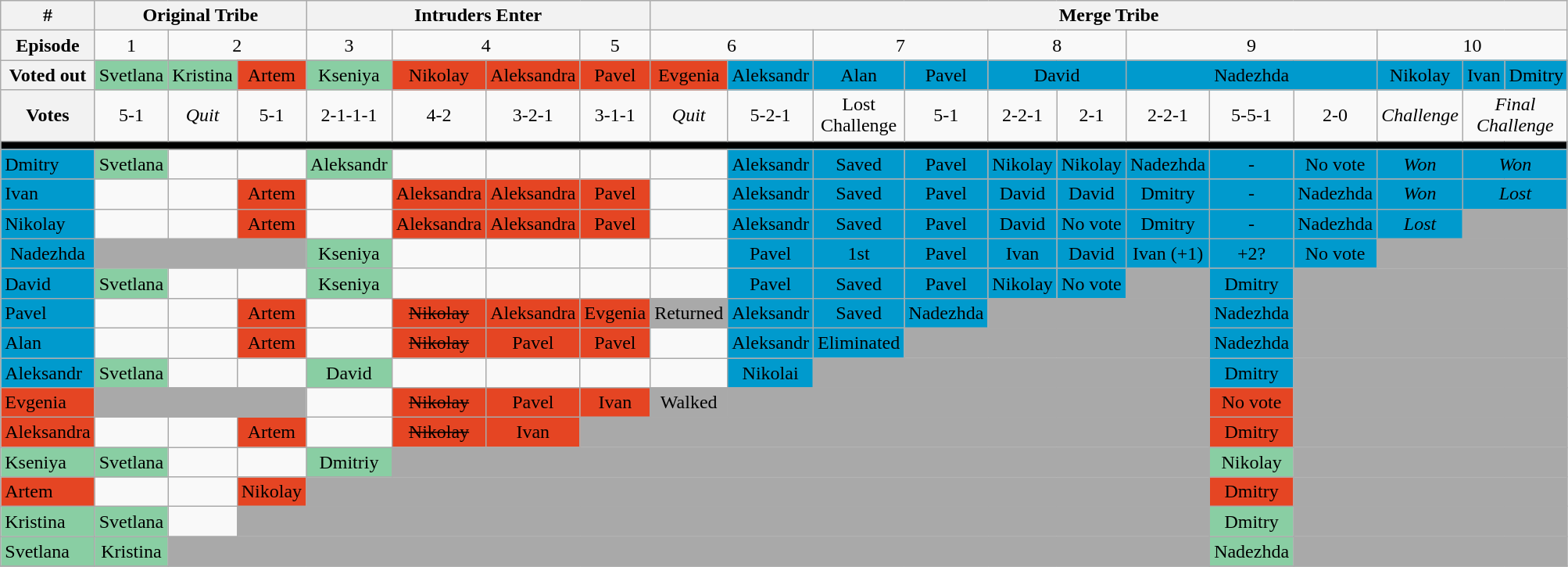<table class="wikitable" text-align:center;">
<tr>
<th colspan="1">#</th>
<th colspan="3">Original Tribe</th>
<th colspan="4">Intruders Enter</th>
<th colspan="12">Merge Tribe</th>
</tr>
<tr>
<th colspan="1" align="left">Episode</th>
<td align="center">1</td>
<td align="center" colspan="2">2</td>
<td align="center">3</td>
<td align="center" colspan="2">4</td>
<td align="center">5</td>
<td align="center" colspan="2">6</td>
<td align="center" colspan="2">7</td>
<td align="center" colspan="2">8</td>
<td align="center" colspan="3">9</td>
<td align="center" colspan="3">10</td>
</tr>
<tr>
<th colspan="1" align="left">Voted out</th>
<td align="center" bgcolor="#89cea3">Svetlana</td>
<td align="center" bgcolor="#89cea3">Kristina</td>
<td align="center" bgcolor="#e54523">Artem</td>
<td align="center" bgcolor="#89cea3">Kseniya</td>
<td align="center" bgcolor="#e54523">Nikolay</td>
<td align="center" bgcolor="#e54523">Aleksandra</td>
<td align="center" bgcolor="#e54523">Pavel</td>
<td align="center" bgcolor="#e54523">Evgenia</td>
<td align="center" bgcolor="009ACD">Aleksandr</td>
<td align="center" bgcolor="009ACD">Alan</td>
<td align="center" bgcolor="009ACD">Pavel</td>
<td align="center" colspan="2" bgcolor="009ACD">David</td>
<td align="center" colspan="3" bgcolor="009ACD">Nadezhda</td>
<td align="center" bgcolor="009ACD">Nikolay</td>
<td align="center" bgcolor="009ACD">Ivan</td>
<td align="center" bgcolor="009ACD">Dmitry</td>
</tr>
<tr>
<th colspan="1" align="left">Votes</th>
<td align="center">5-1</td>
<td align="center"><em>Quit</em></td>
<td align="center">5-1</td>
<td align="center">2-1-1-1</td>
<td align="center">4-2</td>
<td align="center">3-2-1</td>
<td align="center">3-1-1</td>
<td align="center"><em>Quit</em></td>
<td align="center">5-2-1</td>
<td align="center">Lost Challenge</td>
<td align="center">5-1</td>
<td align="center">2-2-1</td>
<td align="center">2-1</td>
<td align="center">2-2-1</td>
<td align="center">5-5-1</td>
<td align="center">2-0</td>
<td colspan="1" align="center"><em>Challenge</em></td>
<td colspan="2" align="center"><em>Final Challenge</em></td>
</tr>
<tr>
<td colspan="23" bgcolor="#000000"></td>
</tr>
<tr>
<td bgcolor="009ACD" align="left">Dmitry</td>
<td align="center" bgcolor="#89cea3">Svetlana</td>
<td></td>
<td></td>
<td align="center" bgcolor="#89cea3">Aleksandr</td>
<td></td>
<td></td>
<td></td>
<td></td>
<td align="center" bgcolor="009ACD">Aleksandr</td>
<td align="center" bgcolor="009ACD">Saved</td>
<td align="center" bgcolor="009ACD">Pavel</td>
<td align="center" bgcolor="009ACD">Nikolay</td>
<td align="center" bgcolor="009ACD">Nikolay</td>
<td align="center" bgcolor="009ACD">Nadezhda</td>
<td align="center" bgcolor="009ACD">-</td>
<td align="center" bgcolor="009ACD">No vote</td>
<td colspan="1" align="center" bgcolor="009ACD"><em>Won</em></td>
<td colspan="2" align="center" bgcolor="009ACD"><em>Won</em></td>
</tr>
<tr>
<td bgcolor="009ACD" align="left">Ivan</td>
<td></td>
<td></td>
<td align="center" bgcolor="#e54523">Artem</td>
<td></td>
<td align="center" bgcolor="#e54523">Aleksandra</td>
<td align="center" bgcolor="#e54523">Aleksandra</td>
<td align="center" bgcolor="#e54523">Pavel</td>
<td></td>
<td align="center" bgcolor="009ACD">Aleksandr</td>
<td align="center" bgcolor="009ACD">Saved</td>
<td align="center" bgcolor="009ACD">Pavel</td>
<td align="center" bgcolor="009ACD">David</td>
<td align="center" bgcolor="009ACD">David</td>
<td align="center" bgcolor="009ACD">Dmitry</td>
<td align="center" bgcolor="009ACD">-</td>
<td align="center" bgcolor="009ACD">Nadezhda</td>
<td colspan="1" align="center" bgcolor="009ACD"><em>Won</em></td>
<td colspan="2" align="center" bgcolor="009ACD"><em>Lost</em></td>
</tr>
<tr>
<td bgcolor="009ACD" align="left">Nikolay</td>
<td></td>
<td></td>
<td align="center" bgcolor="#e54523">Artem</td>
<td></td>
<td align="center" bgcolor="#e54523">Aleksandra</td>
<td align="center" bgcolor="#e54523">Aleksandra</td>
<td align="center" bgcolor="#e54523">Pavel</td>
<td></td>
<td align="center" bgcolor="009ACD">Aleksandr</td>
<td align="center" bgcolor="009ACD">Saved</td>
<td align="center" bgcolor="009ACD">Pavel</td>
<td align="center" bgcolor="009ACD">David</td>
<td align="center" bgcolor="009ACD">No vote</td>
<td align="center" bgcolor="009ACD">Dmitry</td>
<td align="center" bgcolor="009ACD">-</td>
<td align="center" bgcolor="009ACD">Nadezhda</td>
<td colspan="1" align="center" bgcolor="009ACD"><em>Lost</td>
<td colspan="2" bgcolor="darkgrey"></td>
</tr>
<tr>
<td align="center" bgcolor="009ACD" align="left">Nadezhda</td>
<td colspan="3" bgcolor="darkgrey"></td>
<td align="center" bgcolor="#89cea3">Kseniya</td>
<td></td>
<td></td>
<td></td>
<td></td>
<td align="center" bgcolor="009ACD">Pavel</td>
<td align="center" bgcolor="009ACD">1st</td>
<td align="center" bgcolor="009ACD">Pavel</td>
<td align="center" bgcolor="009ACD">Ivan</td>
<td align="center" bgcolor="009ACD">David</td>
<td align="center" bgcolor="009ACD">Ivan (+1)</td>
<td align="center" bgcolor="009ACD">+2?</td>
<td align="center" bgcolor="009ACD">No vote</td>
<td colspan="3" bgcolor="darkgrey"></td>
</tr>
<tr>
<td bgcolor="009ACD" align="left">David</td>
<td align="center" bgcolor="#89cea3">Svetlana</td>
<td></td>
<td></td>
<td align="center" bgcolor="#89cea3">Kseniya</td>
<td></td>
<td></td>
<td></td>
<td></td>
<td align="center" bgcolor="009ACD">Pavel</td>
<td align="center" bgcolor="009ACD">Saved</td>
<td align="center" bgcolor="009ACD">Pavel</td>
<td align="center" bgcolor="009ACD">Nikolay</td>
<td align="center" bgcolor="009ACD">No vote</td>
<td bgcolor="darkgrey"></td>
<td align="center" bgcolor="009ACD">Dmitry</td>
<td colspan="4" bgcolor="darkgrey"></td>
</tr>
<tr>
<td bgcolor="009ACD" align="left">Pavel</td>
<td></td>
<td></td>
<td align="center" bgcolor="#e54523">Artem</td>
<td></td>
<td align="center" bgcolor="#e54523"><s>Nikolay</s></td>
<td align="center" bgcolor="#e54523">Aleksandra</td>
<td align="center" bgcolor="#e54523">Evgenia</td>
<td align="center" bgcolor="darkgrey">Returned</td>
<td align="center" bgcolor="009ACD">Aleksandr</td>
<td align="center" bgcolor="009ACD">Saved</td>
<td align="center" bgcolor="009ACD">Nadezhda</td>
<td colspan="3" bgcolor="darkgrey"></td>
<td align="center" bgcolor="009ACD">Nadezhda</td>
<td colspan="4" bgcolor="darkgrey"></td>
</tr>
<tr>
<td bgcolor="009ACD" align="left">Alan</td>
<td></td>
<td></td>
<td align="center" bgcolor="#e54523">Artem</td>
<td></td>
<td align="center" bgcolor="#e54523"><s>Nikolay</s></td>
<td align="center" bgcolor="#e54523">Pavel</td>
<td align="center" bgcolor="#e54523">Pavel</td>
<td></td>
<td align="center" bgcolor="009ACD">Aleksandr</td>
<td align="center" bgcolor="009ACD">Eliminated</td>
<td colspan="4" bgcolor="darkgrey"></td>
<td align="center" bgcolor="009ACD">Nadezhda</td>
<td colspan="4" bgcolor="darkgrey"></td>
</tr>
<tr>
<td bgcolor="009ACD" align="left">Aleksandr</td>
<td align="center" bgcolor="#89cea3">Svetlana</td>
<td></td>
<td></td>
<td align="center" bgcolor="#89cea3">David</td>
<td></td>
<td></td>
<td></td>
<td></td>
<td align="center" bgcolor="009ACD">Nikolai</td>
<td colspan="5" bgcolor="darkgrey"></td>
<td align="center" bgcolor="009ACD">Dmitry</td>
<td colspan="4" bgcolor="darkgrey"></td>
</tr>
<tr>
<td bgcolor="#e54523" align="left">Evgenia</td>
<td colspan="3" bgcolor="darkgrey"></td>
<td></td>
<td align="center" bgcolor="#e54523"><s>Nikolay</s></td>
<td align="center" bgcolor="#e54523">Pavel</td>
<td align="center" bgcolor="#e54523">Ivan</td>
<td align="center" bgcolor="darkgrey">Walked</td>
<td colspan="6" bgcolor="darkgrey"></td>
<td align="center" bgcolor="#e54523">No vote</td>
<td colspan="4" bgcolor="darkgrey"></td>
</tr>
<tr>
<td bgcolor="#e54523" align="left">Aleksandra</td>
<td></td>
<td></td>
<td align="center" bgcolor="#e54523">Artem</td>
<td></td>
<td align="center" bgcolor="#e54523"><s>Nikolay</s></td>
<td align="center" bgcolor="#e54523">Ivan</td>
<td colspan="8" bgcolor="darkgrey"></td>
<td align="center" bgcolor="#e54523">Dmitry</td>
<td colspan="4" bgcolor="darkgrey"></td>
</tr>
<tr>
<td bgcolor="#89cea3" align="left">Kseniya</td>
<td align="center" bgcolor="#89cea3">Svetlana</td>
<td></td>
<td></td>
<td align="center" bgcolor="#89cea3">Dmitriy</td>
<td colspan="10" bgcolor="darkgrey"></td>
<td align="center" bgcolor="#89cea3">Nikolay</td>
<td colspan="4" bgcolor="darkgrey"></td>
</tr>
<tr>
<td bgcolor="#e54523" align="left">Artem</td>
<td></td>
<td></td>
<td align="center" bgcolor="#e54523">Nikolay</td>
<td colspan="11" bgcolor="darkgrey"></td>
<td align="center" bgcolor="#e54523">Dmitry</td>
<td colspan="4" bgcolor="darkgrey"></td>
</tr>
<tr>
<td bgcolor="#89cea3" align="left">Kristina</td>
<td align="center" bgcolor="#89cea3">Svetlana</td>
<td></td>
<td colspan="12" bgcolor="darkgrey"></td>
<td align="center" bgcolor="#89cea3">Dmitry</td>
<td colspan="4" bgcolor="darkgrey"></td>
</tr>
<tr>
<td bgcolor="#89cea3" align="left">Svetlana</td>
<td align="center" bgcolor="#89cea3">Kristina</td>
<td colspan="13" bgcolor="darkgrey"></td>
<td align="center" bgcolor="#89cea3">Nadezhda</td>
<td colspan="4" bgcolor="darkgrey"></td>
</tr>
<tr>
</tr>
</table>
